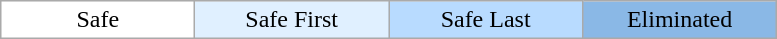<table class="wikitable" style="text-align:center;">
<tr>
<td bgcolor="FFFFFF" width="15%">Safe</td>
<td bgcolor="E0F0FF" width="15%">Safe First</td>
<td bgcolor="B8DBFF" width="15%">Safe Last</td>
<td bgcolor="8AB8E6" width="15%">Eliminated</td>
</tr>
</table>
